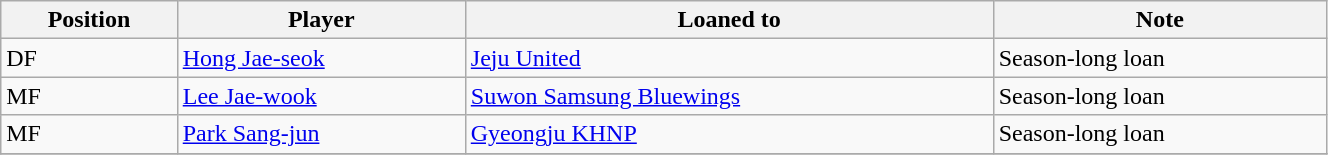<table class="wikitable sortable" style="width:70%; text-align:center; font-size:100%; text-align:left;">
<tr>
<th>Position</th>
<th>Player</th>
<th>Loaned to</th>
<th>Note</th>
</tr>
<tr>
<td>DF</td>
<td> <a href='#'>Hong Jae-seok</a></td>
<td> <a href='#'>Jeju United</a></td>
<td>Season-long loan</td>
</tr>
<tr>
<td>MF</td>
<td> <a href='#'>Lee Jae-wook</a></td>
<td> <a href='#'>Suwon Samsung Bluewings</a></td>
<td>Season-long loan</td>
</tr>
<tr>
<td>MF</td>
<td> <a href='#'>Park Sang-jun</a></td>
<td> <a href='#'>Gyeongju KHNP</a></td>
<td>Season-long loan</td>
</tr>
<tr>
</tr>
</table>
